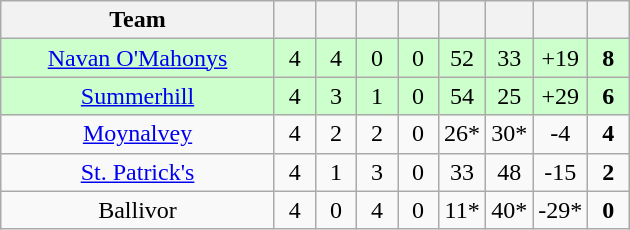<table class="wikitable" style="text-align:center">
<tr>
<th style="width:175px;">Team</th>
<th width="20"></th>
<th width="20"></th>
<th width="20"></th>
<th width="20"></th>
<th width="20"></th>
<th width="20"></th>
<th width="20"></th>
<th width="20"></th>
</tr>
<tr style="background:#cfc;">
<td><a href='#'>Navan O'Mahonys</a></td>
<td>4</td>
<td>4</td>
<td>0</td>
<td>0</td>
<td>52</td>
<td>33</td>
<td>+19</td>
<td><strong>8</strong></td>
</tr>
<tr style="background:#cfc;">
<td><a href='#'>Summerhill</a></td>
<td>4</td>
<td>3</td>
<td>1</td>
<td>0</td>
<td>54</td>
<td>25</td>
<td>+29</td>
<td><strong>6</strong></td>
</tr>
<tr>
<td><a href='#'>Moynalvey</a></td>
<td>4</td>
<td>2</td>
<td>2</td>
<td>0</td>
<td>26*</td>
<td>30*</td>
<td>-4</td>
<td><strong>4</strong></td>
</tr>
<tr>
<td><a href='#'>St. Patrick's</a></td>
<td>4</td>
<td>1</td>
<td>3</td>
<td>0</td>
<td>33</td>
<td>48</td>
<td>-15</td>
<td><strong>2</strong></td>
</tr>
<tr>
<td>Ballivor</td>
<td>4</td>
<td>0</td>
<td>4</td>
<td>0</td>
<td>11*</td>
<td>40*</td>
<td>-29*</td>
<td><strong>0</strong></td>
</tr>
</table>
